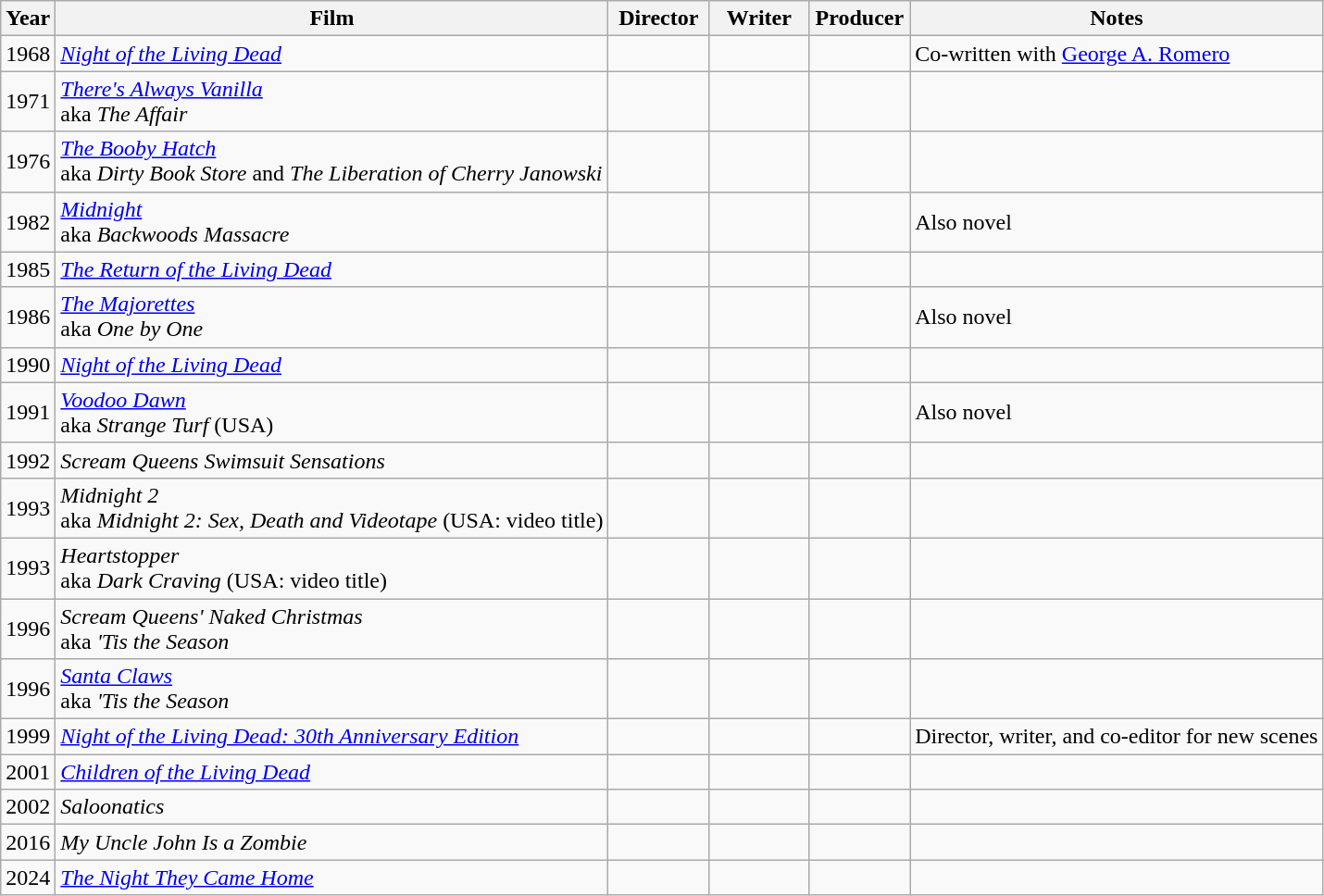<table class="wikitable">
<tr>
<th>Year</th>
<th>Film</th>
<th width="65">Director</th>
<th width="65">Writer</th>
<th width="65">Producer</th>
<th>Notes</th>
</tr>
<tr>
<td>1968</td>
<td><em><a href='#'>Night of the Living Dead</a></em></td>
<td></td>
<td></td>
<td></td>
<td>Co-written with <a href='#'>George A. Romero</a></td>
</tr>
<tr>
<td>1971</td>
<td><em><a href='#'>There's Always Vanilla</a></em><br>aka <em>The Affair</em></td>
<td></td>
<td></td>
<td></td>
<td></td>
</tr>
<tr>
<td>1976</td>
<td><em><a href='#'>The Booby Hatch</a></em><br>aka <em>Dirty Book Store</em> and <em>The Liberation of Cherry Janowski</em></td>
<td></td>
<td></td>
<td></td>
<td></td>
</tr>
<tr>
<td>1982</td>
<td><em><a href='#'>Midnight</a></em><br>aka <em>Backwoods Massacre</em></td>
<td></td>
<td></td>
<td></td>
<td>Also novel</td>
</tr>
<tr>
<td>1985</td>
<td><em><a href='#'>The Return of the Living Dead</a></em></td>
<td></td>
<td></td>
<td></td>
<td></td>
</tr>
<tr>
<td>1986</td>
<td><em><a href='#'>The Majorettes</a></em><br>aka <em>One by One</em></td>
<td></td>
<td></td>
<td></td>
<td>Also novel</td>
</tr>
<tr>
<td>1990</td>
<td><em><a href='#'>Night of the Living Dead</a></em></td>
<td></td>
<td></td>
<td></td>
<td></td>
</tr>
<tr>
<td>1991</td>
<td><em><a href='#'>Voodoo Dawn</a></em><br>aka <em>Strange Turf</em> (USA)</td>
<td></td>
<td></td>
<td></td>
<td>Also novel</td>
</tr>
<tr>
<td>1992</td>
<td><em>Scream Queens Swimsuit Sensations</em></td>
<td></td>
<td></td>
<td></td>
<td></td>
</tr>
<tr>
<td>1993</td>
<td><em>Midnight 2</em><br>aka <em>Midnight 2: Sex, Death and Videotape</em> (USA: video title)</td>
<td></td>
<td></td>
<td></td>
<td></td>
</tr>
<tr>
<td>1993</td>
<td><em>Heartstopper</em><br>aka <em>Dark Craving</em> (USA: video title)</td>
<td></td>
<td></td>
<td></td>
<td></td>
</tr>
<tr>
<td>1996</td>
<td><em>Scream Queens' Naked Christmas</em><br>aka <em> 'Tis the Season</em></td>
<td></td>
<td></td>
<td></td>
<td></td>
</tr>
<tr>
<td>1996</td>
<td><em><a href='#'>Santa Claws</a></em><br>aka <em> 'Tis the Season</em></td>
<td></td>
<td></td>
<td></td>
<td></td>
</tr>
<tr>
<td>1999</td>
<td><em><a href='#'>Night of the Living Dead: 30th Anniversary Edition</a></em></td>
<td></td>
<td></td>
<td></td>
<td>Director, writer, and co-editor for new scenes</td>
</tr>
<tr>
<td>2001</td>
<td><em><a href='#'>Children of the Living Dead</a></em></td>
<td></td>
<td></td>
<td></td>
<td></td>
</tr>
<tr>
<td>2002</td>
<td><em>Saloonatics</em></td>
<td></td>
<td></td>
<td></td>
<td></td>
</tr>
<tr>
<td>2016</td>
<td><em>My Uncle John Is a Zombie</em></td>
<td></td>
<td></td>
<td></td>
<td></td>
</tr>
<tr>
<td>2024</td>
<td><em><a href='#'>The Night They Came Home</a></em></td>
<td></td>
<td></td>
<td></td>
<td></td>
</tr>
</table>
